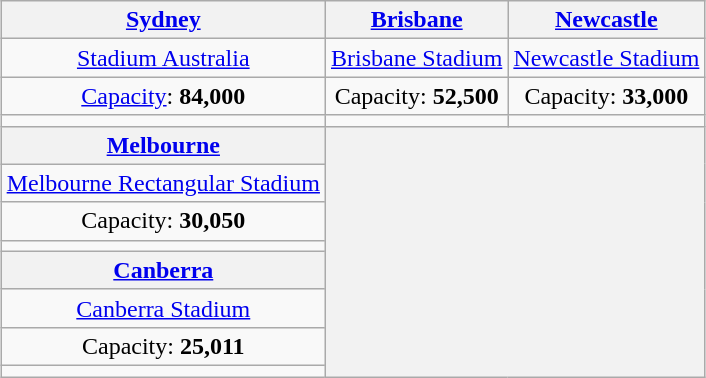<table class="wikitable" style="margin:1em auto; text-align:center;">
<tr>
<th><a href='#'>Sydney</a></th>
<th><a href='#'>Brisbane</a></th>
<th><a href='#'>Newcastle</a></th>
</tr>
<tr>
<td><a href='#'>Stadium Australia</a></td>
<td><a href='#'>Brisbane Stadium</a></td>
<td><a href='#'>Newcastle Stadium</a></td>
</tr>
<tr>
<td><a href='#'>Capacity</a>: <strong>84,000</strong></td>
<td>Capacity: <strong>52,500</strong></td>
<td>Capacity: <strong>33,000</strong></td>
</tr>
<tr>
<td></td>
<td></td>
<td></td>
</tr>
<tr>
<th><a href='#'>Melbourne</a></th>
<th rowspan=8 colspan=2></th>
</tr>
<tr>
<td><a href='#'>Melbourne Rectangular Stadium</a></td>
</tr>
<tr>
<td>Capacity: <strong>30,050</strong></td>
</tr>
<tr>
<td></td>
</tr>
<tr>
<th><a href='#'>Canberra</a></th>
</tr>
<tr>
<td><a href='#'>Canberra Stadium</a></td>
</tr>
<tr>
<td>Capacity: <strong>25,011</strong></td>
</tr>
<tr>
<td></td>
</tr>
</table>
